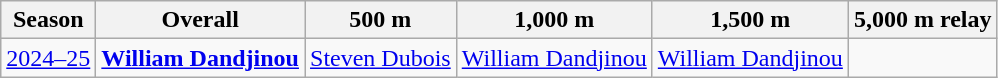<table class='wikitable'>
<tr>
<th>Season</th>
<th>Overall</th>
<th>500 m</th>
<th>1,000 m</th>
<th>1,500 m</th>
<th>5,000 m relay</th>
</tr>
<tr>
<td><a href='#'>2024–25</a></td>
<td> <strong><a href='#'>William Dandjinou</a></strong></td>
<td> <a href='#'>Steven Dubois</a></td>
<td> <a href='#'>William Dandjinou</a></td>
<td> <a href='#'>William Dandjinou</a></td>
<td></td>
</tr>
</table>
